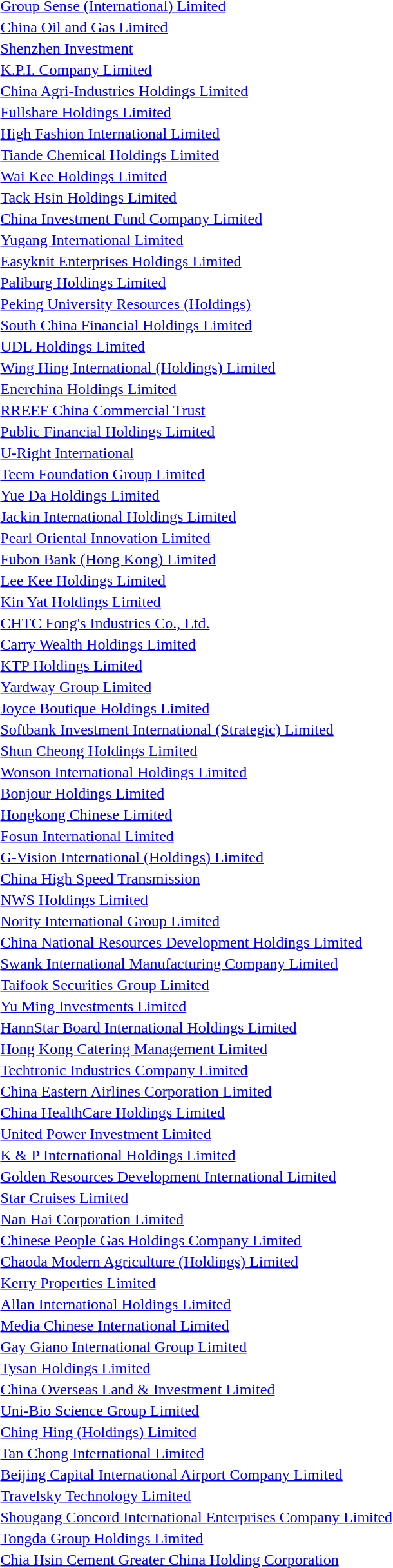<table>
<tr>
<td> <a href='#'>Group Sense (International) Limited</a></td>
</tr>
<tr>
<td> <a href='#'>China Oil and Gas Limited</a></td>
</tr>
<tr>
<td> <a href='#'>Shenzhen Investment</a></td>
</tr>
<tr>
<td> <a href='#'>K.P.I. Company Limited</a></td>
</tr>
<tr>
<td> <a href='#'>China Agri-Industries Holdings Limited</a></td>
</tr>
<tr>
<td> <a href='#'>Fullshare Holdings Limited</a></td>
</tr>
<tr>
<td> <a href='#'>High Fashion International Limited</a></td>
</tr>
<tr>
<td> <a href='#'>Tiande Chemical Holdings Limited</a></td>
</tr>
<tr>
<td> <a href='#'>Wai Kee Holdings Limited</a></td>
</tr>
<tr>
<td> <a href='#'>Tack Hsin Holdings Limited</a></td>
</tr>
<tr>
<td> <a href='#'>China Investment Fund Company Limited</a></td>
</tr>
<tr>
<td> <a href='#'>Yugang International Limited</a></td>
</tr>
<tr>
<td> <a href='#'>Easyknit Enterprises Holdings Limited</a></td>
</tr>
<tr>
<td> <a href='#'>Paliburg Holdings Limited</a></td>
</tr>
<tr>
<td> <a href='#'>Peking University Resources (Holdings)</a></td>
</tr>
<tr>
<td> <a href='#'>South China Financial Holdings Limited</a></td>
</tr>
<tr>
<td> <a href='#'>UDL Holdings Limited</a></td>
</tr>
<tr>
<td> <a href='#'>Wing Hing International (Holdings) Limited</a></td>
</tr>
<tr>
<td> <a href='#'>Enerchina Holdings Limited</a></td>
</tr>
<tr>
<td> <a href='#'>RREEF China Commercial Trust</a></td>
</tr>
<tr>
<td> <a href='#'>Public Financial Holdings Limited</a></td>
</tr>
<tr>
<td> <a href='#'>U-Right International</a></td>
</tr>
<tr>
<td> <a href='#'>Teem Foundation Group Limited</a></td>
</tr>
<tr>
<td> <a href='#'>Yue Da Holdings Limited</a></td>
</tr>
<tr>
<td> <a href='#'>Jackin International Holdings Limited</a></td>
</tr>
<tr>
<td> <a href='#'>Pearl Oriental Innovation Limited</a></td>
</tr>
<tr>
<td> <a href='#'>Fubon Bank (Hong Kong) Limited</a></td>
</tr>
<tr>
<td> <a href='#'>Lee Kee Holdings Limited</a></td>
</tr>
<tr>
<td> <a href='#'>Kin Yat Holdings Limited</a></td>
</tr>
<tr>
<td> <a href='#'>CHTC Fong's Industries Co., Ltd.</a></td>
</tr>
<tr>
<td> <a href='#'>Carry Wealth Holdings Limited</a></td>
</tr>
<tr>
<td> <a href='#'>KTP Holdings Limited</a></td>
</tr>
<tr>
<td> <a href='#'>Yardway Group Limited</a></td>
</tr>
<tr>
<td> <a href='#'>Joyce Boutique Holdings Limited</a></td>
</tr>
<tr>
<td> <a href='#'>Softbank Investment International (Strategic) Limited</a></td>
</tr>
<tr>
<td> <a href='#'>Shun Cheong Holdings Limited</a></td>
</tr>
<tr>
<td> <a href='#'>Wonson International Holdings Limited</a></td>
</tr>
<tr>
<td> <a href='#'>Bonjour Holdings Limited</a></td>
</tr>
<tr>
<td> <a href='#'>Hongkong Chinese Limited</a></td>
</tr>
<tr>
<td> <a href='#'>Fosun International Limited</a></td>
</tr>
<tr>
<td> <a href='#'>G-Vision International (Holdings) Limited</a></td>
</tr>
<tr>
<td> <a href='#'>China High Speed Transmission</a></td>
</tr>
<tr>
<td> <a href='#'>NWS Holdings Limited</a></td>
</tr>
<tr>
<td> <a href='#'>Nority International Group Limited</a></td>
</tr>
<tr>
<td> <a href='#'>China National Resources Development Holdings Limited</a></td>
</tr>
<tr>
<td> <a href='#'>Swank International Manufacturing Company Limited</a></td>
</tr>
<tr>
<td> <a href='#'>Taifook Securities Group Limited</a></td>
</tr>
<tr>
<td> <a href='#'>Yu Ming Investments Limited</a></td>
</tr>
<tr>
<td> <a href='#'>HannStar Board International Holdings Limited</a></td>
</tr>
<tr>
<td> <a href='#'>Hong Kong Catering Management Limited</a></td>
</tr>
<tr>
<td> <a href='#'>Techtronic Industries Company Limited</a></td>
</tr>
<tr>
<td> <a href='#'>China Eastern Airlines Corporation Limited</a></td>
</tr>
<tr>
<td> <a href='#'>China HealthCare Holdings Limited</a></td>
</tr>
<tr>
<td> <a href='#'>United Power Investment Limited</a></td>
</tr>
<tr>
<td> <a href='#'>K & P International Holdings Limited</a></td>
</tr>
<tr>
<td> <a href='#'>Golden Resources Development International Limited</a></td>
</tr>
<tr>
<td> <a href='#'>Star Cruises Limited</a></td>
</tr>
<tr>
<td> <a href='#'>Nan Hai Corporation Limited</a></td>
</tr>
<tr>
<td> <a href='#'>Chinese People Gas Holdings Company Limited</a></td>
</tr>
<tr>
<td> <a href='#'>Chaoda Modern Agriculture (Holdings) Limited</a></td>
</tr>
<tr>
<td> <a href='#'>Kerry Properties Limited</a></td>
</tr>
<tr>
<td> <a href='#'>Allan International Holdings Limited</a></td>
</tr>
<tr>
<td> <a href='#'>Media Chinese International Limited</a></td>
</tr>
<tr>
<td> <a href='#'>Gay Giano International Group Limited</a></td>
</tr>
<tr>
<td> <a href='#'>Tysan Holdings Limited</a></td>
</tr>
<tr>
<td> <a href='#'>China Overseas Land & Investment Limited</a></td>
</tr>
<tr>
<td> <a href='#'>Uni-Bio Science Group Limited</a></td>
</tr>
<tr>
<td> <a href='#'>Ching Hing (Holdings) Limited</a></td>
</tr>
<tr>
<td> <a href='#'>Tan Chong International Limited</a></td>
</tr>
<tr>
<td> <a href='#'>Beijing Capital International Airport Company Limited</a></td>
</tr>
<tr>
<td> <a href='#'>Travelsky Technology Limited</a></td>
</tr>
<tr>
<td> <a href='#'>Shougang Concord International Enterprises Company Limited</a></td>
</tr>
<tr>
<td> <a href='#'>Tongda Group Holdings Limited</a></td>
</tr>
<tr>
<td> <a href='#'>Chia Hsin Cement Greater China Holding Corporation</a></td>
</tr>
</table>
